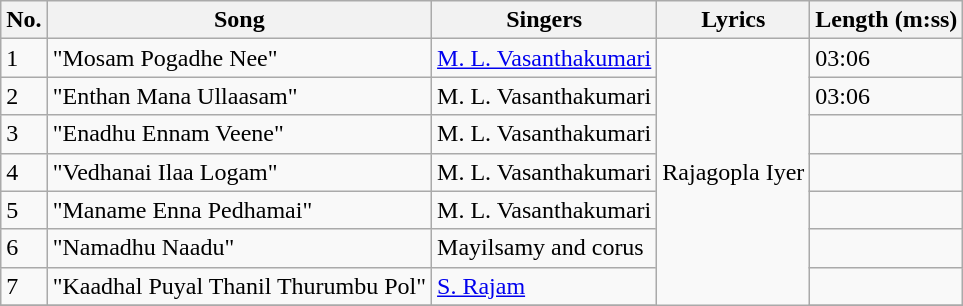<table class="wikitable">
<tr>
<th>No.</th>
<th>Song</th>
<th>Singers</th>
<th>Lyrics</th>
<th>Length (m:ss)</th>
</tr>
<tr>
<td>1</td>
<td>"Mosam Pogadhe Nee"</td>
<td><a href='#'>M. L. Vasanthakumari</a></td>
<td rowspan=9>Rajagopla Iyer</td>
<td>03:06</td>
</tr>
<tr>
<td>2</td>
<td>"Enthan Mana Ullaasam"</td>
<td>M. L. Vasanthakumari</td>
<td>03:06</td>
</tr>
<tr>
<td>3</td>
<td>"Enadhu Ennam Veene"</td>
<td>M. L. Vasanthakumari</td>
<td></td>
</tr>
<tr>
<td>4</td>
<td>"Vedhanai Ilaa Logam"</td>
<td>M. L. Vasanthakumari</td>
<td></td>
</tr>
<tr>
<td>5</td>
<td>"Maname Enna Pedhamai"</td>
<td>M. L. Vasanthakumari</td>
<td></td>
</tr>
<tr>
<td>6</td>
<td>"Namadhu Naadu"</td>
<td>Mayilsamy and corus</td>
<td></td>
</tr>
<tr>
<td>7</td>
<td>"Kaadhal Puyal Thanil Thurumbu Pol"</td>
<td><a href='#'>S. Rajam</a></td>
<td></td>
</tr>
<tr>
</tr>
</table>
